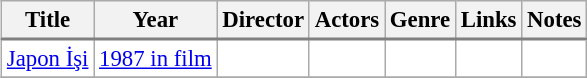<table class="sortable wikitable" align=left border=1 cellpadding=6 cellspacing=0 style="margin: 0 0 0 1em; background: #ffffff; border: 1px #aaaaaa solid; border-collapse: collapse; text-align:left; font-size: 95%;">
<tr style="text-align:center; background: #efefef; border-bottom:2px solid gray;">
<th>Title</th>
<th>Year</th>
<th>Director</th>
<th>Actors</th>
<th>Genre</th>
<th>Links</th>
<th>Notes</th>
</tr>
<tr>
<td><a href='#'>Japon İşi</a></td>
<td><a href='#'>1987 in film</a></td>
<td></td>
<td></td>
<td></td>
<td></td>
<td></td>
</tr>
<tr>
</tr>
</table>
